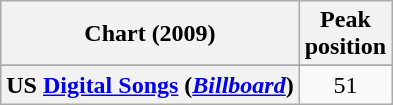<table class="wikitable sortable plainrowheaders" style="text-align:center">
<tr>
<th scope="col">Chart (2009)</th>
<th scope="col">Peak<br>position</th>
</tr>
<tr>
</tr>
<tr>
</tr>
<tr>
</tr>
<tr>
<th scope="row">US <a href='#'>Digital Songs</a> (<em><a href='#'>Billboard</a></em>)</th>
<td>51</td>
</tr>
</table>
